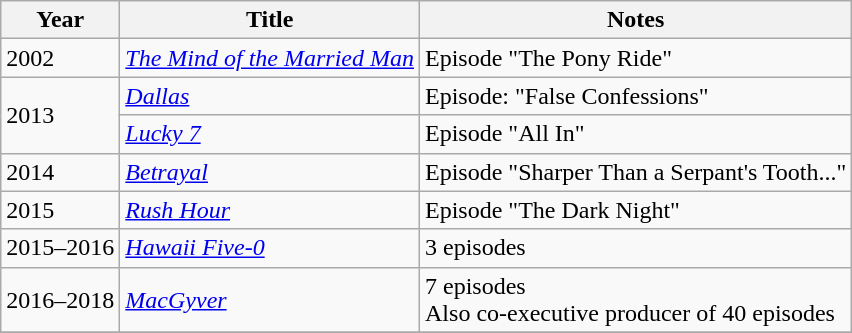<table class="wikitable">
<tr>
<th>Year</th>
<th>Title</th>
<th>Notes</th>
</tr>
<tr>
<td>2002</td>
<td><em><a href='#'>The Mind of the Married Man</a></em></td>
<td>Episode "The Pony Ride"</td>
</tr>
<tr>
<td rowspan=2>2013</td>
<td><em><a href='#'>Dallas</a></em></td>
<td>Episode: "False Confessions"</td>
</tr>
<tr>
<td><em><a href='#'>Lucky 7</a></em></td>
<td>Episode "All In"</td>
</tr>
<tr>
<td>2014</td>
<td><em><a href='#'>Betrayal</a></em></td>
<td>Episode "Sharper Than a Serpant's Tooth..."</td>
</tr>
<tr>
<td>2015</td>
<td><em><a href='#'>Rush Hour</a></em></td>
<td>Episode "The Dark Night"</td>
</tr>
<tr>
<td>2015–2016</td>
<td><em><a href='#'>Hawaii Five-0</a></em></td>
<td>3 episodes</td>
</tr>
<tr>
<td>2016–2018</td>
<td><em><a href='#'>MacGyver</a></em></td>
<td>7 episodes<br>Also co-executive producer of 40 episodes</td>
</tr>
<tr>
</tr>
</table>
